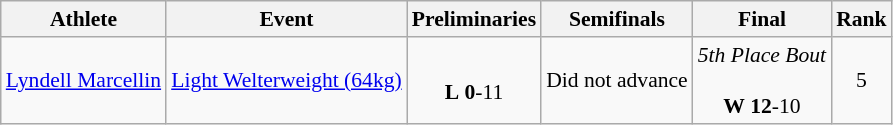<table class="wikitable" border="1" style="font-size:90%">
<tr>
<th>Athlete</th>
<th>Event</th>
<th>Preliminaries</th>
<th>Semifinals</th>
<th>Final</th>
<th>Rank</th>
</tr>
<tr>
<td><a href='#'>Lyndell Marcellin</a></td>
<td><a href='#'>Light Welterweight (64kg)</a></td>
<td align=center> <br> <strong>L</strong> <strong>0</strong>-11</td>
<td align=center>Did not advance</td>
<td align=center><em>5th Place Bout</em><br> <br> <strong>W</strong> <strong>12</strong>-10</td>
<td align=center>5</td>
</tr>
</table>
